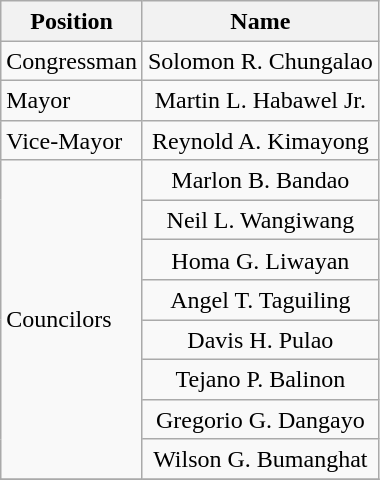<table class="wikitable" style="line-height:1.20em; font-size:100%;">
<tr>
<th>Position</th>
<th>Name</th>
</tr>
<tr>
<td>Congressman</td>
<td style="text-align:center;">Solomon R. Chungalao</td>
</tr>
<tr>
<td>Mayor</td>
<td style="text-align:center;">Martin L. Habawel Jr.</td>
</tr>
<tr>
<td>Vice-Mayor</td>
<td style="text-align:center;">Reynold A. Kimayong</td>
</tr>
<tr>
<td rowspan=8>Councilors</td>
<td style="text-align:center;">Marlon B. Bandao</td>
</tr>
<tr>
<td style="text-align:center;">Neil L. Wangiwang</td>
</tr>
<tr>
<td style="text-align:center;">Homa G. Liwayan</td>
</tr>
<tr>
<td style="text-align:center;">Angel T. Taguiling</td>
</tr>
<tr>
<td style="text-align:center;">Davis H. Pulao</td>
</tr>
<tr>
<td style="text-align:center;">Tejano P. Balinon</td>
</tr>
<tr>
<td style="text-align:center;">Gregorio G. Dangayo</td>
</tr>
<tr>
<td style="text-align:center;">Wilson G. Bumanghat</td>
</tr>
<tr>
</tr>
</table>
